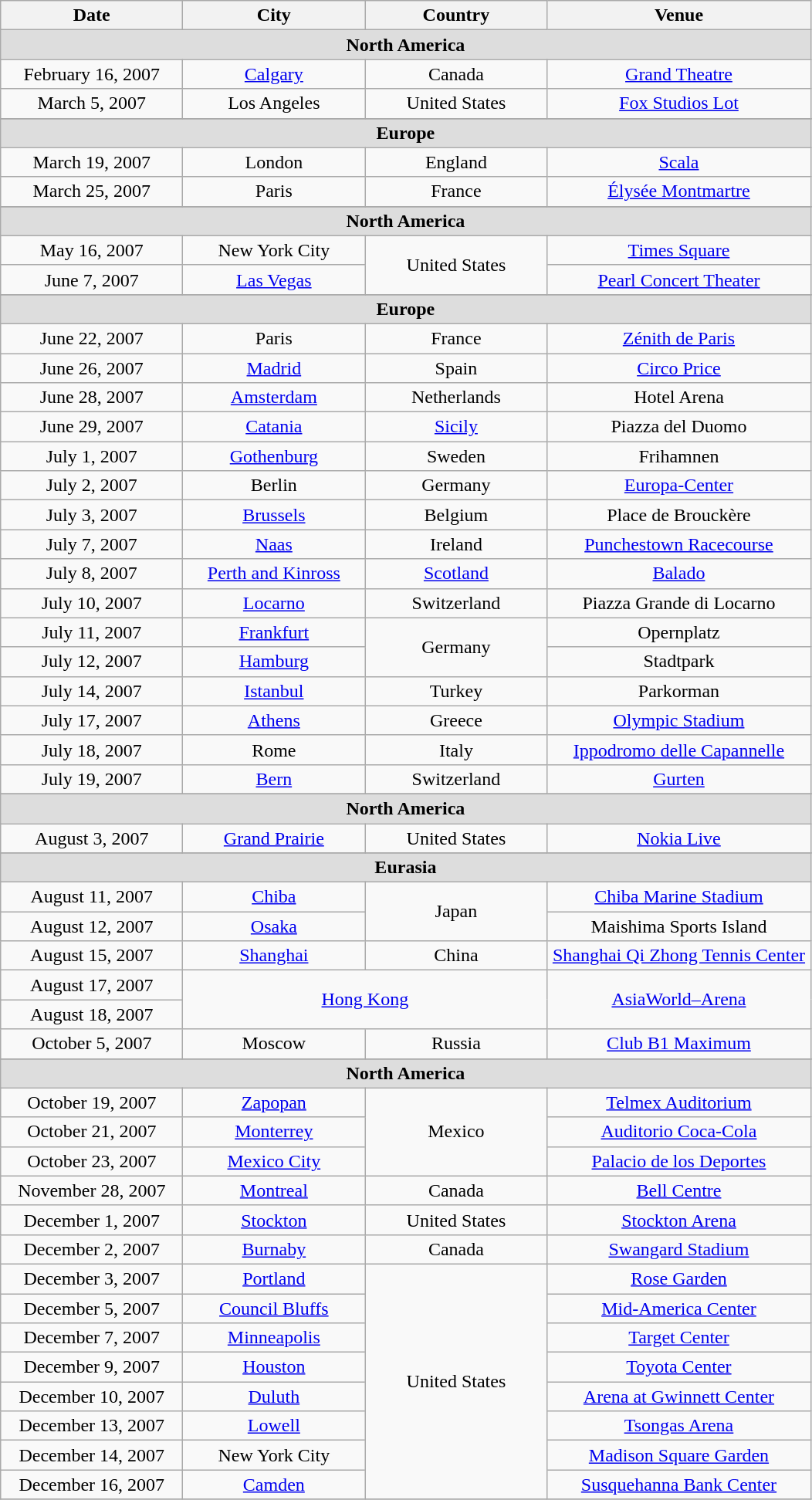<table class="wikitable" style="text-align:center;">
<tr>
<th style="width:150px;">Date</th>
<th style="width:150px;">City</th>
<th style="width:150px;">Country</th>
<th style="width:220px;">Venue</th>
</tr>
<tr style="background:#ddd;">
<td colspan="4" style="text-align:center;"><strong>North America</strong></td>
</tr>
<tr>
<td>February 16, 2007</td>
<td><a href='#'>Calgary</a></td>
<td>Canada</td>
<td><a href='#'>Grand Theatre</a></td>
</tr>
<tr>
<td>March 5, 2007</td>
<td>Los Angeles</td>
<td>United States</td>
<td><a href='#'>Fox Studios Lot</a></td>
</tr>
<tr>
</tr>
<tr style="background:#ddd;">
<td colspan="4" style="text-align:center;"><strong>Europe</strong></td>
</tr>
<tr>
<td>March 19, 2007</td>
<td>London</td>
<td>England</td>
<td><a href='#'>Scala</a></td>
</tr>
<tr>
<td>March 25, 2007</td>
<td>Paris</td>
<td>France</td>
<td><a href='#'>Élysée Montmartre</a></td>
</tr>
<tr>
</tr>
<tr style="background:#ddd;">
<td colspan="4" style="text-align:center;"><strong>North America</strong></td>
</tr>
<tr>
<td>May 16, 2007</td>
<td>New York City</td>
<td rowspan="2">United States</td>
<td><a href='#'>Times Square</a></td>
</tr>
<tr>
<td>June 7, 2007</td>
<td><a href='#'>Las Vegas</a></td>
<td><a href='#'>Pearl Concert Theater</a></td>
</tr>
<tr>
</tr>
<tr style="background:#ddd;">
<td colspan="4" style="text-align:center;"><strong>Europe</strong></td>
</tr>
<tr>
<td>June 22, 2007</td>
<td>Paris</td>
<td>France</td>
<td><a href='#'>Zénith de Paris</a></td>
</tr>
<tr>
<td>June 26, 2007</td>
<td><a href='#'>Madrid</a></td>
<td>Spain</td>
<td><a href='#'>Circo Price</a></td>
</tr>
<tr>
<td>June 28, 2007</td>
<td><a href='#'>Amsterdam</a></td>
<td>Netherlands</td>
<td>Hotel Arena</td>
</tr>
<tr>
<td>June 29, 2007</td>
<td><a href='#'>Catania</a></td>
<td><a href='#'>Sicily</a></td>
<td>Piazza del Duomo</td>
</tr>
<tr>
<td>July 1, 2007</td>
<td><a href='#'>Gothenburg</a></td>
<td>Sweden</td>
<td>Frihamnen</td>
</tr>
<tr>
<td>July 2, 2007</td>
<td>Berlin</td>
<td>Germany</td>
<td><a href='#'>Europa-Center</a></td>
</tr>
<tr>
<td>July 3, 2007</td>
<td><a href='#'>Brussels</a></td>
<td>Belgium</td>
<td>Place de Brouckère</td>
</tr>
<tr>
<td>July 7, 2007</td>
<td><a href='#'>Naas</a></td>
<td>Ireland</td>
<td><a href='#'>Punchestown Racecourse</a></td>
</tr>
<tr>
<td>July 8, 2007</td>
<td><a href='#'>Perth and Kinross</a></td>
<td><a href='#'>Scotland</a></td>
<td><a href='#'>Balado</a></td>
</tr>
<tr>
<td>July 10, 2007</td>
<td><a href='#'>Locarno</a></td>
<td>Switzerland</td>
<td>Piazza Grande di Locarno</td>
</tr>
<tr>
<td>July 11, 2007</td>
<td><a href='#'>Frankfurt</a></td>
<td rowspan="2">Germany</td>
<td>Opernplatz</td>
</tr>
<tr>
<td>July 12, 2007</td>
<td><a href='#'>Hamburg</a></td>
<td>Stadtpark</td>
</tr>
<tr>
<td>July 14, 2007</td>
<td><a href='#'>Istanbul</a></td>
<td>Turkey</td>
<td>Parkorman</td>
</tr>
<tr>
<td>July 17, 2007</td>
<td><a href='#'>Athens</a></td>
<td>Greece</td>
<td><a href='#'>Olympic Stadium</a></td>
</tr>
<tr>
<td>July 18, 2007</td>
<td>Rome</td>
<td>Italy</td>
<td><a href='#'>Ippodromo delle Capannelle</a></td>
</tr>
<tr>
<td>July 19, 2007</td>
<td><a href='#'>Bern</a></td>
<td>Switzerland</td>
<td><a href='#'>Gurten</a></td>
</tr>
<tr>
</tr>
<tr style="background:#ddd;">
<td colspan="4" style="text-align:center;"><strong>North America</strong></td>
</tr>
<tr>
<td>August 3, 2007</td>
<td><a href='#'>Grand Prairie</a></td>
<td>United States</td>
<td><a href='#'>Nokia Live</a></td>
</tr>
<tr>
</tr>
<tr style="background:#ddd;">
<td colspan="4" style="text-align:center;"><strong>Eurasia</strong></td>
</tr>
<tr>
<td>August 11, 2007</td>
<td><a href='#'>Chiba</a></td>
<td rowspan="2">Japan</td>
<td><a href='#'>Chiba Marine Stadium</a></td>
</tr>
<tr>
<td>August 12, 2007</td>
<td><a href='#'>Osaka</a></td>
<td>Maishima Sports Island</td>
</tr>
<tr>
<td>August 15, 2007</td>
<td><a href='#'>Shanghai</a></td>
<td>China</td>
<td><a href='#'>Shanghai Qi Zhong Tennis Center</a></td>
</tr>
<tr>
<td>August 17, 2007</td>
<td colspan="2" rowspan="2"><a href='#'>Hong Kong</a></td>
<td rowspan="2"><a href='#'>AsiaWorld–Arena</a></td>
</tr>
<tr>
<td>August 18, 2007</td>
</tr>
<tr>
<td>October 5, 2007</td>
<td>Moscow</td>
<td>Russia</td>
<td><a href='#'>Club B1 Maximum</a></td>
</tr>
<tr>
</tr>
<tr style="background:#ddd;">
<td colspan="4" style="text-align:center;"><strong>North America</strong></td>
</tr>
<tr>
<td>October 19, 2007</td>
<td><a href='#'>Zapopan</a></td>
<td rowspan="3">Mexico</td>
<td><a href='#'>Telmex Auditorium</a></td>
</tr>
<tr>
<td>October 21, 2007</td>
<td><a href='#'>Monterrey</a></td>
<td><a href='#'>Auditorio Coca-Cola</a></td>
</tr>
<tr>
<td>October 23, 2007</td>
<td><a href='#'>Mexico City</a></td>
<td><a href='#'>Palacio de los Deportes</a></td>
</tr>
<tr>
<td>November 28, 2007</td>
<td><a href='#'>Montreal</a></td>
<td>Canada</td>
<td><a href='#'>Bell Centre</a></td>
</tr>
<tr>
<td>December 1, 2007</td>
<td><a href='#'>Stockton</a></td>
<td>United States</td>
<td><a href='#'>Stockton Arena</a></td>
</tr>
<tr>
<td>December 2, 2007</td>
<td><a href='#'>Burnaby</a></td>
<td>Canada</td>
<td><a href='#'>Swangard Stadium</a></td>
</tr>
<tr>
<td>December 3, 2007</td>
<td><a href='#'>Portland</a></td>
<td rowspan="8">United States</td>
<td><a href='#'>Rose Garden</a></td>
</tr>
<tr>
<td>December 5, 2007</td>
<td><a href='#'>Council Bluffs</a></td>
<td><a href='#'>Mid-America Center</a></td>
</tr>
<tr>
<td>December 7, 2007</td>
<td><a href='#'>Minneapolis</a></td>
<td><a href='#'>Target Center</a></td>
</tr>
<tr>
<td>December 9, 2007</td>
<td><a href='#'>Houston</a></td>
<td><a href='#'>Toyota Center</a></td>
</tr>
<tr>
<td>December 10, 2007</td>
<td><a href='#'>Duluth</a></td>
<td><a href='#'>Arena at Gwinnett Center</a></td>
</tr>
<tr>
<td>December 13, 2007</td>
<td><a href='#'>Lowell</a></td>
<td><a href='#'>Tsongas Arena</a></td>
</tr>
<tr>
<td>December 14, 2007</td>
<td>New York City</td>
<td><a href='#'>Madison Square Garden</a></td>
</tr>
<tr>
<td>December 16, 2007</td>
<td><a href='#'>Camden</a></td>
<td><a href='#'>Susquehanna Bank Center</a></td>
</tr>
<tr>
</tr>
</table>
